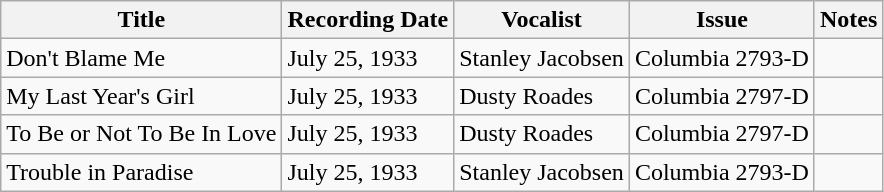<table class=wikitable>
<tr>
<th>Title</th>
<th>Recording Date</th>
<th>Vocalist</th>
<th>Issue</th>
<th>Notes</th>
</tr>
<tr>
<td>Don't Blame Me</td>
<td>July 25, 1933</td>
<td>Stanley Jacobsen</td>
<td>Columbia 2793-D</td>
<td></td>
</tr>
<tr>
<td>My Last Year's Girl</td>
<td>July 25, 1933</td>
<td>Dusty Roades</td>
<td>Columbia 2797-D</td>
<td></td>
</tr>
<tr>
<td>To Be or Not To Be In Love</td>
<td>July 25, 1933</td>
<td>Dusty Roades</td>
<td>Columbia 2797-D</td>
<td></td>
</tr>
<tr>
<td>Trouble in Paradise</td>
<td>July 25, 1933</td>
<td>Stanley Jacobsen</td>
<td>Columbia 2793-D</td>
<td></td>
</tr>
</table>
